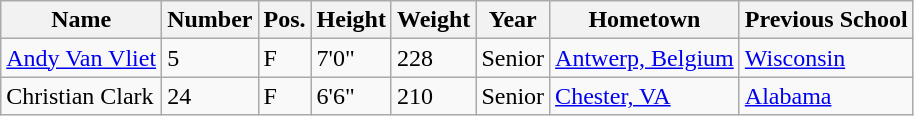<table class="wikitable sortable" border="1">
<tr>
<th>Name</th>
<th>Number</th>
<th>Pos.</th>
<th>Height</th>
<th>Weight</th>
<th>Year</th>
<th>Hometown</th>
<th class="unsortable">Previous School</th>
</tr>
<tr>
<td><a href='#'>Andy Van Vliet</a></td>
<td>5</td>
<td>F</td>
<td>7'0"</td>
<td>228</td>
<td>Senior</td>
<td><a href='#'>Antwerp, Belgium</a></td>
<td><a href='#'>Wisconsin</a></td>
</tr>
<tr>
<td>Christian Clark</td>
<td>24</td>
<td>F</td>
<td>6'6"</td>
<td>210</td>
<td>Senior</td>
<td><a href='#'>Chester, VA</a></td>
<td><a href='#'>Alabama</a></td>
</tr>
</table>
